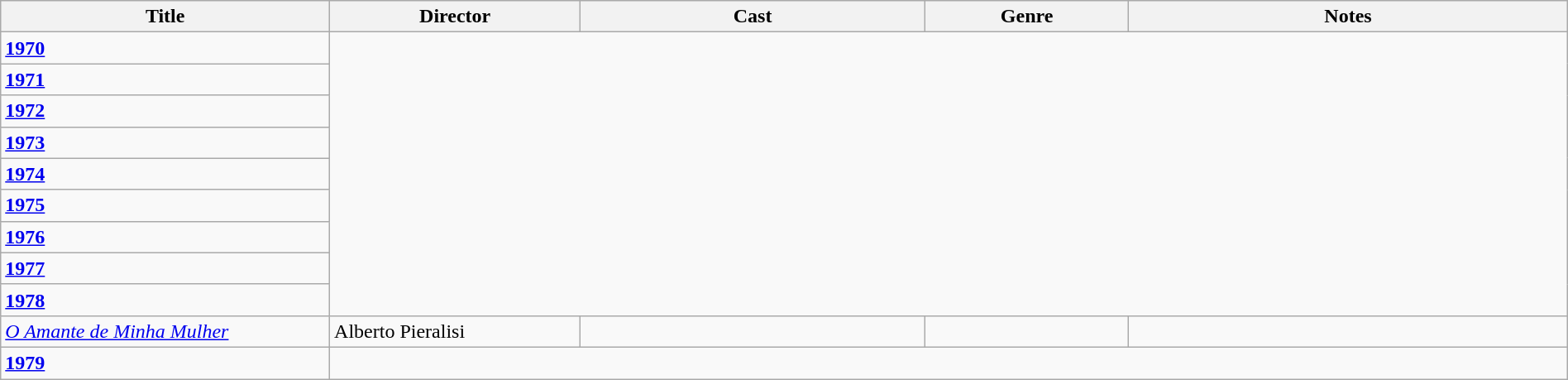<table class="wikitable" style="width:100%;">
<tr>
<th style="width:21%;">Title</th>
<th style="width:16%;">Director</th>
<th style="width:22%;">Cast</th>
<th style="width:13%;">Genre</th>
<th style="width:28%;">Notes</th>
</tr>
<tr>
<td><strong><a href='#'>1970</a></strong></td>
</tr>
<tr>
<td><strong><a href='#'>1971</a></strong></td>
</tr>
<tr>
<td><strong><a href='#'>1972</a></strong></td>
</tr>
<tr>
<td><strong><a href='#'>1973</a></strong></td>
</tr>
<tr>
<td><strong><a href='#'>1974</a></strong></td>
</tr>
<tr>
<td><strong><a href='#'>1975</a></strong></td>
</tr>
<tr>
<td><strong><a href='#'>1976</a></strong></td>
</tr>
<tr>
<td><strong><a href='#'>1977</a></strong></td>
</tr>
<tr>
<td><strong><a href='#'>1978</a></strong></td>
</tr>
<tr>
<td><em><a href='#'>O Amante de Minha Mulher</a></em></td>
<td>Alberto Pieralisi</td>
<td></td>
<td></td>
<td></td>
</tr>
<tr>
<td><strong><a href='#'>1979</a></strong></td>
</tr>
</table>
